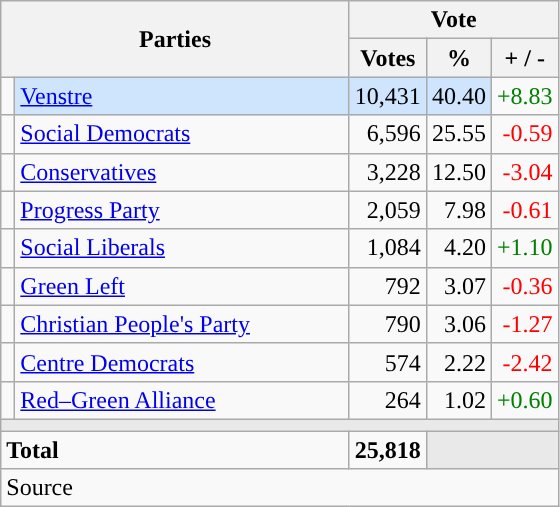<table class="wikitable" style="text-align:right;">
<tr>
<th style="text-align:centre;" rowspan="2" colspan="2" width="225">Parties</th>
<th colspan="3">Vote</th>
</tr>
<tr>
<th width="15">Votes</th>
<th width="15">%</th>
<th width="15">+ / -</th>
</tr>
<tr>
<td width="2" style="color:inherit;background:"></td>
<td bgcolor=#cfe5fe  align="left"><a href='#'>Venstre</a></td>
<td bgcolor=#cfe5fe>10,431</td>
<td bgcolor=#cfe5fe>40.40</td>
<td style=color:green;>+8.83</td>
</tr>
<tr>
<td width="2" style="color:inherit;background:"></td>
<td align="left"><a href='#'>Social Democrats</a></td>
<td>6,596</td>
<td>25.55</td>
<td style=color:red;>-0.59</td>
</tr>
<tr>
<td width="2" style="color:inherit;background:"></td>
<td align="left"><a href='#'>Conservatives</a></td>
<td>3,228</td>
<td>12.50</td>
<td style=color:red;>-3.04</td>
</tr>
<tr>
<td width="2" style="color:inherit;background:"></td>
<td align="left"><a href='#'>Progress Party</a></td>
<td>2,059</td>
<td>7.98</td>
<td style=color:red;>-0.61</td>
</tr>
<tr>
<td width="2" style="color:inherit;background:"></td>
<td align="left"><a href='#'>Social Liberals</a></td>
<td>1,084</td>
<td>4.20</td>
<td style=color:green;>+1.10</td>
</tr>
<tr>
<td width="2" style="color:inherit;background:"></td>
<td align="left"><a href='#'>Green Left</a></td>
<td>792</td>
<td>3.07</td>
<td style=color:red;>-0.36</td>
</tr>
<tr>
<td width="2" style="color:inherit;background:"></td>
<td align="left"><a href='#'>Christian People's Party</a></td>
<td>790</td>
<td>3.06</td>
<td style=color:red;>-1.27</td>
</tr>
<tr>
<td width="2" style="color:inherit;background:"></td>
<td align="left"><a href='#'>Centre Democrats</a></td>
<td>574</td>
<td>2.22</td>
<td style=color:red;>-2.42</td>
</tr>
<tr>
<td width="2" style="color:inherit;background:"></td>
<td align="left"><a href='#'>Red–Green Alliance</a></td>
<td>264</td>
<td>1.02</td>
<td style=color:green;>+0.60</td>
</tr>
<tr>
<td colspan="7" bgcolor="#E9E9E9"></td>
</tr>
<tr>
<td align="left" colspan="2"><strong>Total</strong></td>
<td><strong>25,818</strong></td>
<td bgcolor="#E9E9E9" colspan="2"></td>
</tr>
<tr>
<td align="left" colspan="6">Source</td>
</tr>
</table>
